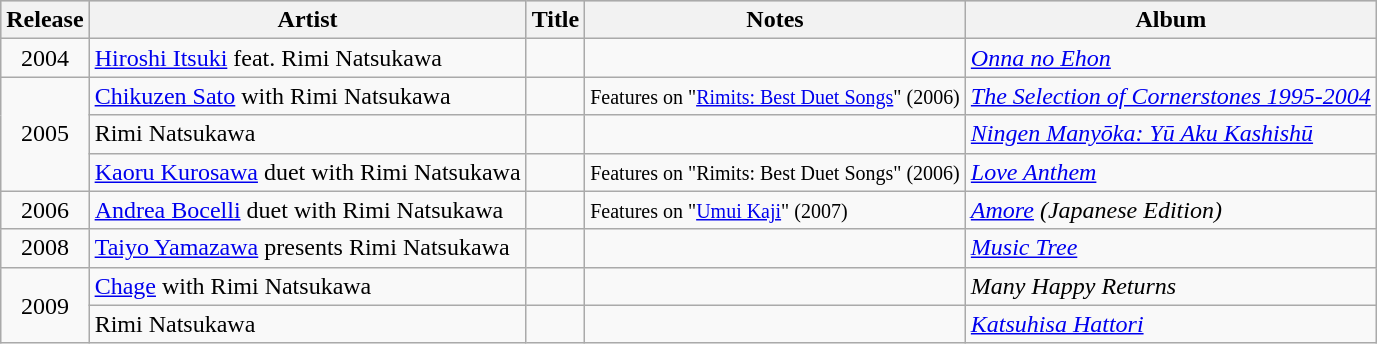<table class="wikitable" style="text-align:center">
<tr bgcolor="#CCCCCC">
<th rowspan="1">Release</th>
<th rowspan="1">Artist</th>
<th rowspan="1">Title</th>
<th rowspan="1">Notes</th>
<th rowspan="1">Album</th>
</tr>
<tr>
<td rowspan="1">2004</td>
<td align="left"><a href='#'>Hiroshi Itsuki</a> feat. Rimi Natsukawa</td>
<td align="left"></td>
<td align="left"></td>
<td align="left" rowspan="1"><em><a href='#'>Onna no Ehon</a></em></td>
</tr>
<tr>
<td rowspan="3">2005</td>
<td align="left"><a href='#'>Chikuzen Sato</a> with Rimi Natsukawa</td>
<td align="left"></td>
<td align="left"><small>Features on "<a href='#'>Rimits: Best Duet Songs</a>" (2006)</small></td>
<td align="left" rowspan="1"><em><a href='#'>The Selection of Cornerstones 1995-2004</a></em></td>
</tr>
<tr>
<td align="left">Rimi Natsukawa</td>
<td align="left"></td>
<td align="left"></td>
<td align="left" rowspan="1"><em><a href='#'>Ningen Manyōka: Yū Aku Kashishū</a></em></td>
</tr>
<tr>
<td align="left"><a href='#'>Kaoru Kurosawa</a> duet with Rimi Natsukawa</td>
<td align="left"></td>
<td align="left"><small>Features on "Rimits: Best Duet Songs" (2006)</small></td>
<td align="left" rowspan="1"><em><a href='#'>Love Anthem</a></em></td>
</tr>
<tr>
<td rowspan="1">2006</td>
<td align="left"><a href='#'>Andrea Bocelli</a> duet with Rimi Natsukawa</td>
<td align="left"></td>
<td align="left"><small>Features on "<a href='#'>Umui Kaji</a>" (2007)</small></td>
<td align="left" rowspan="1"><em><a href='#'>Amore</a> (Japanese Edition)</em></td>
</tr>
<tr>
<td rowspan="1">2008</td>
<td align="left"><a href='#'>Taiyo Yamazawa</a> presents Rimi Natsukawa</td>
<td align="left"></td>
<td align="left"></td>
<td align="left" rowspan="1"><em><a href='#'>Music Tree</a></em></td>
</tr>
<tr>
<td rowspan="2">2009</td>
<td align="left"><a href='#'>Chage</a> with Rimi Natsukawa</td>
<td align="left"></td>
<td align="left"></td>
<td align="left" rowspan="1"><em>Many Happy Returns</em></td>
</tr>
<tr>
<td align="left">Rimi Natsukawa</td>
<td align="left"></td>
<td align="left"></td>
<td align="left" rowspan="1"><em><a href='#'>Katsuhisa Hattori</a></em></td>
</tr>
</table>
